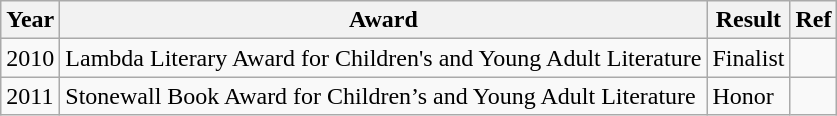<table class="wikitable">
<tr>
<th>Year</th>
<th>Award</th>
<th>Result</th>
<th>Ref</th>
</tr>
<tr>
<td>2010</td>
<td>Lambda Literary Award for Children's and Young Adult Literature</td>
<td>Finalist</td>
<td></td>
</tr>
<tr>
<td>2011</td>
<td>Stonewall Book Award for Children’s and Young Adult Literature</td>
<td>Honor</td>
<td></td>
</tr>
</table>
